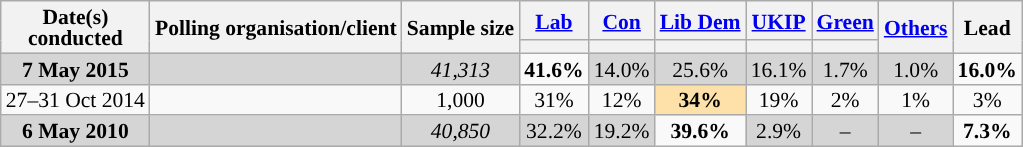<table class="wikitable sortable" style="text-align:center;font-size:90%;line-height:14px">
<tr>
<th rowspan="2">Date(s)<br>conducted</th>
<th rowspan="2">Polling organisation/client</th>
<th rowspan="2">Sample size</th>
<th><a href='#'>Lab</a></th>
<th><a href='#'>Con</a></th>
<th><a href='#'>Lib Dem</a></th>
<th><a href='#'>UKIP</a></th>
<th><a href='#'>Green</a></th>
<th rowspan="2" class="unsortable"><a href='#'>Others</a></th>
<th rowspan="2" class="unsortable">Lead</th>
</tr>
<tr>
<th ! class="unsortable" style="background:"></th>
<th class="unsortable" style="background:"></th>
<th class="unsortable" style="background:"></th>
<th class="unsortable" style="background:"></th>
<th class="unsortable" style="background:"></th>
</tr>
<tr>
<td style="background:#D5D5D5"><strong>7 May 2015</strong></td>
<td style="background:#D5D5D5"></td>
<td style="background:#D5D5D5"><em>41,313</em></td>
<td style="background:"><strong>41.6%</strong></td>
<td style="background:#D5D5D5">14.0%</td>
<td style="background:#D5D5D5">25.6%</td>
<td style="background:#D5D5D5">16.1%</td>
<td style="background:#D5D5D5">1.7%</td>
<td style="background:#D5D5D5">1.0%</td>
<td style="background:"><strong>16.0% </strong></td>
</tr>
<tr>
<td>27–31 Oct 2014</td>
<td></td>
<td>1,000</td>
<td>31%</td>
<td>12%</td>
<td style="background:#FEE1A8"><strong>34%</strong></td>
<td>19%</td>
<td>2%</td>
<td>1%</td>
<td style="background:">3%</td>
</tr>
<tr>
<td style="background:#D5D5D5"><strong>6 May 2010</strong></td>
<td style="background:#D5D5D5"></td>
<td style="background:#D5D5D5"><em>40,850</em></td>
<td style="background:#D5D5D5">32.2%</td>
<td style="background:#D5D5D5">19.2%</td>
<td style="background:"><strong>39.6%</strong></td>
<td style="background:#D5D5D5">2.9%</td>
<td style="background:#D5D5D5">–</td>
<td style="background:#D5D5D5">–</td>
<td style="background:"><strong>7.3% </strong></td>
</tr>
</table>
